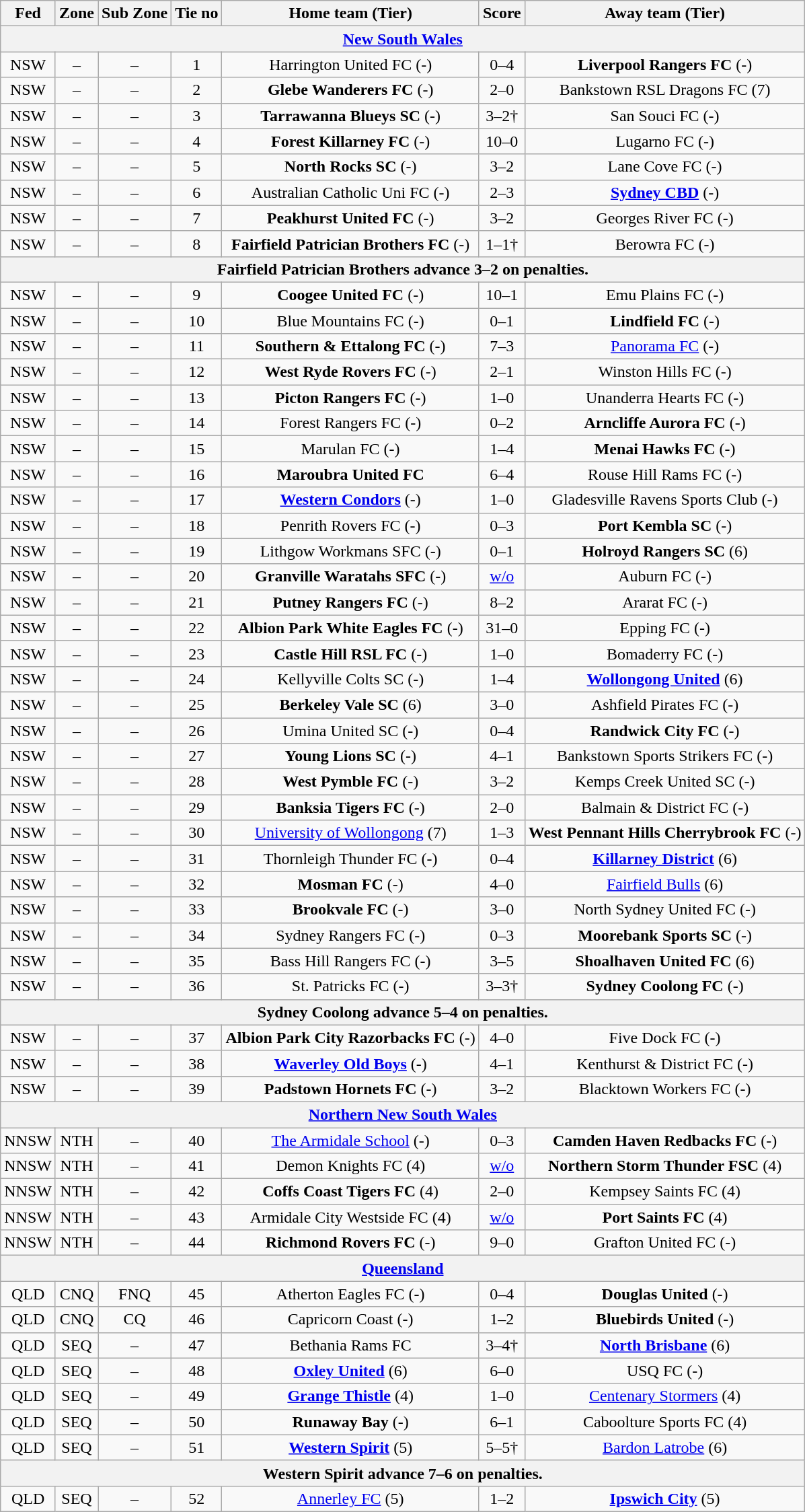<table class="wikitable" style="text-align:center">
<tr>
<th>Fed</th>
<th>Zone</th>
<th>Sub Zone</th>
<th>Tie no</th>
<th>Home team (Tier)</th>
<th>Score</th>
<th>Away team (Tier)</th>
</tr>
<tr>
<th colspan=7><a href='#'>New South Wales</a></th>
</tr>
<tr>
<td>NSW</td>
<td>–</td>
<td>–</td>
<td>1</td>
<td>Harrington United FC (-)</td>
<td>0–4</td>
<td><strong>Liverpool Rangers FC</strong> (-)</td>
</tr>
<tr>
<td>NSW</td>
<td>–</td>
<td>–</td>
<td>2</td>
<td><strong>Glebe Wanderers FC</strong> (-)</td>
<td>2–0</td>
<td>Bankstown RSL Dragons FC (7)</td>
</tr>
<tr>
<td>NSW</td>
<td>–</td>
<td>–</td>
<td>3</td>
<td><strong>Tarrawanna Blueys SC</strong> (-)</td>
<td>3–2†</td>
<td>San Souci FC (-)</td>
</tr>
<tr>
<td>NSW</td>
<td>–</td>
<td>–</td>
<td>4</td>
<td><strong>Forest Killarney FC</strong> (-)</td>
<td>10–0</td>
<td>Lugarno FC (-)</td>
</tr>
<tr>
<td>NSW</td>
<td>–</td>
<td>–</td>
<td>5</td>
<td><strong>North Rocks SC</strong> (-)</td>
<td>3–2</td>
<td>Lane Cove FC (-)</td>
</tr>
<tr>
<td>NSW</td>
<td>–</td>
<td>–</td>
<td>6</td>
<td>Australian Catholic Uni FC (-)</td>
<td>2–3</td>
<td><strong><a href='#'>Sydney CBD</a></strong> (-)</td>
</tr>
<tr>
<td>NSW</td>
<td>–</td>
<td>–</td>
<td>7</td>
<td><strong>Peakhurst United FC</strong> (-)</td>
<td>3–2</td>
<td>Georges River FC (-)</td>
</tr>
<tr>
<td>NSW</td>
<td>–</td>
<td>–</td>
<td>8</td>
<td><strong>Fairfield Patrician Brothers FC</strong> (-)</td>
<td>1–1†</td>
<td>Berowra FC (-)</td>
</tr>
<tr>
<th colspan=7>Fairfield Patrician Brothers advance 3–2 on penalties.</th>
</tr>
<tr>
<td>NSW</td>
<td>–</td>
<td>–</td>
<td>9</td>
<td><strong>Coogee United FC</strong> (-)</td>
<td>10–1</td>
<td>Emu Plains FC (-)</td>
</tr>
<tr>
<td>NSW</td>
<td>–</td>
<td>–</td>
<td>10</td>
<td>Blue Mountains FC (-)</td>
<td>0–1</td>
<td><strong>Lindfield FC</strong> (-)</td>
</tr>
<tr>
<td>NSW</td>
<td>–</td>
<td>–</td>
<td>11</td>
<td><strong>Southern & Ettalong FC</strong> (-)</td>
<td>7–3</td>
<td><a href='#'>Panorama FC</a> (-)</td>
</tr>
<tr>
<td>NSW</td>
<td>–</td>
<td>–</td>
<td>12</td>
<td><strong>West Ryde Rovers FC</strong> (-)</td>
<td>2–1</td>
<td>Winston Hills FC (-)</td>
</tr>
<tr>
<td>NSW</td>
<td>–</td>
<td>–</td>
<td>13</td>
<td><strong>Picton Rangers FC</strong> (-)</td>
<td>1–0</td>
<td>Unanderra Hearts FC (-)</td>
</tr>
<tr>
<td>NSW</td>
<td>–</td>
<td>–</td>
<td>14</td>
<td>Forest Rangers FC (-)</td>
<td>0–2</td>
<td><strong>Arncliffe Aurora FC</strong> (-)</td>
</tr>
<tr>
<td>NSW</td>
<td>–</td>
<td>–</td>
<td>15</td>
<td>Marulan FC (-)</td>
<td>1–4</td>
<td><strong>Menai Hawks FC</strong> (-)</td>
</tr>
<tr>
<td>NSW</td>
<td>–</td>
<td>–</td>
<td>16</td>
<td><strong>Maroubra United FC</strong></td>
<td>6–4</td>
<td>Rouse Hill Rams FC (-)</td>
</tr>
<tr>
<td>NSW</td>
<td>–</td>
<td>–</td>
<td>17</td>
<td><strong><a href='#'>Western Condors</a></strong> (-)</td>
<td>1–0</td>
<td>Gladesville Ravens Sports Club (-)</td>
</tr>
<tr>
<td>NSW</td>
<td>–</td>
<td>–</td>
<td>18</td>
<td>Penrith Rovers FC (-)</td>
<td>0–3</td>
<td><strong>Port Kembla SC</strong> (-)</td>
</tr>
<tr>
<td>NSW</td>
<td>–</td>
<td>–</td>
<td>19</td>
<td>Lithgow Workmans SFC (-)</td>
<td>0–1</td>
<td><strong>Holroyd Rangers SC</strong> (6)</td>
</tr>
<tr>
<td>NSW</td>
<td>–</td>
<td>–</td>
<td>20</td>
<td><strong>Granville Waratahs SFC</strong> (-)</td>
<td><a href='#'>w/o</a></td>
<td>Auburn FC (-)</td>
</tr>
<tr>
<td>NSW</td>
<td>–</td>
<td>–</td>
<td>21</td>
<td><strong>Putney Rangers FC</strong> (-)</td>
<td>8–2</td>
<td>Ararat FC (-)</td>
</tr>
<tr>
<td>NSW</td>
<td>–</td>
<td>–</td>
<td>22</td>
<td><strong>Albion Park White Eagles FC</strong> (-)</td>
<td>31–0</td>
<td>Epping FC (-)</td>
</tr>
<tr>
<td>NSW</td>
<td>–</td>
<td>–</td>
<td>23</td>
<td><strong>Castle Hill RSL FC</strong> (-)</td>
<td>1–0</td>
<td>Bomaderry FC (-)</td>
</tr>
<tr>
<td>NSW</td>
<td>–</td>
<td>–</td>
<td>24</td>
<td>Kellyville Colts SC (-)</td>
<td>1–4</td>
<td><strong><a href='#'>Wollongong United</a></strong> (6)</td>
</tr>
<tr>
<td>NSW</td>
<td>–</td>
<td>–</td>
<td>25</td>
<td><strong>Berkeley Vale SC</strong> (6)</td>
<td>3–0</td>
<td>Ashfield Pirates FC (-)</td>
</tr>
<tr>
<td>NSW</td>
<td>–</td>
<td>–</td>
<td>26</td>
<td>Umina United SC (-)</td>
<td>0–4</td>
<td><strong>Randwick City FC</strong> (-)</td>
</tr>
<tr>
<td>NSW</td>
<td>–</td>
<td>–</td>
<td>27</td>
<td><strong>Young Lions SC</strong> (-)</td>
<td>4–1</td>
<td>Bankstown Sports Strikers FC (-)</td>
</tr>
<tr>
<td>NSW</td>
<td>–</td>
<td>–</td>
<td>28</td>
<td><strong>West Pymble FC</strong> (-)</td>
<td>3–2</td>
<td>Kemps Creek United SC (-)</td>
</tr>
<tr>
<td>NSW</td>
<td>–</td>
<td>–</td>
<td>29</td>
<td><strong>Banksia Tigers FC</strong> (-)</td>
<td>2–0</td>
<td>Balmain & District FC (-)</td>
</tr>
<tr>
<td>NSW</td>
<td>–</td>
<td>–</td>
<td>30</td>
<td><a href='#'>University of Wollongong</a> (7)</td>
<td>1–3</td>
<td><strong>West Pennant Hills Cherrybrook FC</strong> (-)</td>
</tr>
<tr>
<td>NSW</td>
<td>–</td>
<td>–</td>
<td>31</td>
<td>Thornleigh Thunder FC (-)</td>
<td>0–4</td>
<td><strong><a href='#'>Killarney District</a></strong> (6)</td>
</tr>
<tr>
<td>NSW</td>
<td>–</td>
<td>–</td>
<td>32</td>
<td><strong>Mosman FC</strong> (-)</td>
<td>4–0</td>
<td><a href='#'>Fairfield Bulls</a> (6)</td>
</tr>
<tr>
<td>NSW</td>
<td>–</td>
<td>–</td>
<td>33</td>
<td><strong>Brookvale FC</strong> (-)</td>
<td>3–0</td>
<td>North Sydney United FC (-)</td>
</tr>
<tr>
<td>NSW</td>
<td>–</td>
<td>–</td>
<td>34</td>
<td>Sydney Rangers FC (-)</td>
<td>0–3</td>
<td><strong>Moorebank Sports SC</strong> (-)</td>
</tr>
<tr>
<td>NSW</td>
<td>–</td>
<td>–</td>
<td>35</td>
<td>Bass Hill Rangers FC (-)</td>
<td>3–5</td>
<td><strong>Shoalhaven United FC</strong> (6)</td>
</tr>
<tr>
<td>NSW</td>
<td>–</td>
<td>–</td>
<td>36</td>
<td>St. Patricks FC (-)</td>
<td>3–3†</td>
<td><strong>Sydney Coolong FC</strong> (-)</td>
</tr>
<tr>
<th colspan=7>Sydney Coolong advance 5–4 on penalties.</th>
</tr>
<tr>
<td>NSW</td>
<td>–</td>
<td>–</td>
<td>37</td>
<td><strong>Albion Park City Razorbacks FC</strong> (-)</td>
<td>4–0</td>
<td>Five Dock FC (-)</td>
</tr>
<tr>
<td>NSW</td>
<td>–</td>
<td>–</td>
<td>38</td>
<td><strong><a href='#'>Waverley Old Boys</a></strong> (-)</td>
<td>4–1</td>
<td>Kenthurst & District FC (-)</td>
</tr>
<tr>
<td>NSW</td>
<td>–</td>
<td>–</td>
<td>39</td>
<td><strong>Padstown Hornets FC</strong> (-)</td>
<td>3–2</td>
<td>Blacktown Workers FC (-)</td>
</tr>
<tr>
<th colspan=7><a href='#'>Northern New South Wales</a></th>
</tr>
<tr>
<td>NNSW</td>
<td>NTH</td>
<td>–</td>
<td>40</td>
<td><a href='#'>The Armidale School</a> (-)</td>
<td>0–3</td>
<td><strong>Camden Haven Redbacks FC</strong> (-)</td>
</tr>
<tr>
<td>NNSW</td>
<td>NTH</td>
<td>–</td>
<td>41</td>
<td>Demon Knights FC (4)</td>
<td><a href='#'>w/o</a></td>
<td><strong>Northern Storm Thunder FSC</strong> (4)</td>
</tr>
<tr>
<td>NNSW</td>
<td>NTH</td>
<td>–</td>
<td>42</td>
<td><strong>Coffs Coast Tigers FC</strong> (4)</td>
<td>2–0</td>
<td>Kempsey Saints FC (4)</td>
</tr>
<tr>
<td>NNSW</td>
<td>NTH</td>
<td>–</td>
<td>43</td>
<td>Armidale City Westside FC (4)</td>
<td><a href='#'>w/o</a></td>
<td><strong>Port Saints FC</strong> (4)</td>
</tr>
<tr>
<td>NNSW</td>
<td>NTH</td>
<td>–</td>
<td>44</td>
<td><strong>Richmond Rovers FC</strong> (-)</td>
<td>9–0</td>
<td>Grafton United FC (-)</td>
</tr>
<tr>
<th colspan=7><a href='#'>Queensland</a></th>
</tr>
<tr>
<td>QLD</td>
<td>CNQ</td>
<td>FNQ</td>
<td>45</td>
<td>Atherton Eagles FC (-)</td>
<td>0–4</td>
<td><strong>Douglas United</strong> (-)</td>
</tr>
<tr>
<td>QLD</td>
<td>CNQ</td>
<td>CQ</td>
<td>46</td>
<td>Capricorn Coast (-)</td>
<td>1–2</td>
<td><strong>Bluebirds United</strong> (-)</td>
</tr>
<tr>
<td>QLD</td>
<td>SEQ</td>
<td>–</td>
<td>47</td>
<td>Bethania Rams FC</td>
<td>3–4†</td>
<td><strong><a href='#'>North Brisbane</a></strong> (6)</td>
</tr>
<tr>
<td>QLD</td>
<td>SEQ</td>
<td>–</td>
<td>48</td>
<td><strong><a href='#'>Oxley United</a></strong> (6)</td>
<td>6–0</td>
<td>USQ FC (-)</td>
</tr>
<tr>
<td>QLD</td>
<td>SEQ</td>
<td>–</td>
<td>49</td>
<td><strong><a href='#'>Grange Thistle</a></strong> (4)</td>
<td>1–0</td>
<td><a href='#'>Centenary Stormers</a> (4)</td>
</tr>
<tr>
<td>QLD</td>
<td>SEQ</td>
<td>–</td>
<td>50</td>
<td><strong>Runaway Bay</strong> (-)</td>
<td>6–1</td>
<td>Caboolture Sports FC (4)</td>
</tr>
<tr>
<td>QLD</td>
<td>SEQ</td>
<td>–</td>
<td>51</td>
<td><strong><a href='#'>Western Spirit</a></strong> (5)</td>
<td>5–5†</td>
<td><a href='#'>Bardon Latrobe</a> (6)</td>
</tr>
<tr>
<th colspan=7>Western Spirit advance 7–6 on penalties.</th>
</tr>
<tr>
<td>QLD</td>
<td>SEQ</td>
<td>–</td>
<td>52</td>
<td><a href='#'>Annerley FC</a> (5)</td>
<td>1–2</td>
<td><strong><a href='#'>Ipswich City</a></strong> (5)</td>
</tr>
</table>
